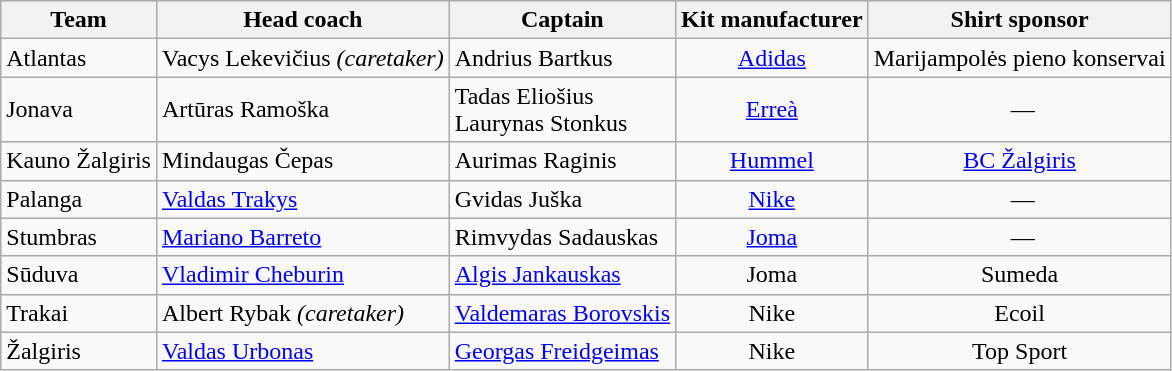<table class="wikitable sortable" margin-top:0.2em;">
<tr>
<th>Team</th>
<th>Head coach</th>
<th>Captain</th>
<th>Kit manufacturer</th>
<th>Shirt sponsor</th>
</tr>
<tr>
<td>Atlantas</td>
<td> Vacys Lekevičius <em>(caretaker)</em></td>
<td> Andrius Bartkus</td>
<td style="text-align:center;"><a href='#'>Adidas</a></td>
<td style="text-align:center;">Marijampolės pieno konservai</td>
</tr>
<tr>
<td>Jonava</td>
<td> Artūras Ramoška</td>
<td> Tadas Eliošius<br> Laurynas Stonkus</td>
<td style="text-align:center;"><a href='#'>Erreà</a></td>
<td style="text-align:center;"> —</td>
</tr>
<tr>
<td>Kauno Žalgiris</td>
<td> Mindaugas Čepas</td>
<td> Aurimas Raginis</td>
<td style="text-align:center;"><a href='#'>Hummel</a></td>
<td style="text-align:center;"><a href='#'>BC Žalgiris</a></td>
</tr>
<tr>
<td>Palanga</td>
<td> <a href='#'>Valdas Trakys</a></td>
<td> Gvidas Juška</td>
<td style="text-align:center;"><a href='#'>Nike</a></td>
<td style="text-align:center;"> —</td>
</tr>
<tr>
<td>Stumbras</td>
<td> <a href='#'>Mariano Barreto</a></td>
<td> Rimvydas Sadauskas</td>
<td style="text-align:center;"><a href='#'>Joma</a></td>
<td style="text-align:center;"> —</td>
</tr>
<tr>
<td>Sūduva</td>
<td> <a href='#'>Vladimir Cheburin</a></td>
<td> <a href='#'>Algis Jankauskas</a></td>
<td style="text-align:center;">Joma</td>
<td style="text-align:center;">Sumeda</td>
</tr>
<tr>
<td>Trakai</td>
<td> Albert Rybak <em>(caretaker)</em></td>
<td> <a href='#'>Valdemaras Borovskis</a></td>
<td style="text-align:center;">Nike</td>
<td style="text-align:center;">Ecoil</td>
</tr>
<tr>
<td>Žalgiris</td>
<td> <a href='#'>Valdas Urbonas</a></td>
<td> <a href='#'>Georgas Freidgeimas</a></td>
<td style="text-align:center;">Nike</td>
<td style="text-align:center;">Top Sport</td>
</tr>
</table>
